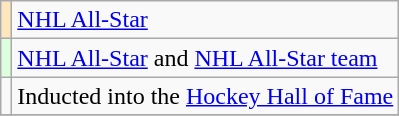<table class="wikitable">
<tr>
<td style="background-color:#FFE6BD"></td>
<td><a href='#'>NHL All-Star</a></td>
</tr>
<tr>
<td style="background-color:#DDFFDD"></td>
<td><a href='#'>NHL All-Star</a> and <a href='#'>NHL All-Star team</a></td>
</tr>
<tr>
<td></td>
<td>Inducted into the <a href='#'>Hockey Hall of Fame</a></td>
</tr>
<tr>
</tr>
</table>
